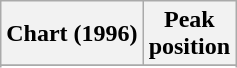<table class="wikitable sortable plainrowheaders" style="text-align:center">
<tr>
<th scope="col">Chart (1996)</th>
<th scope="col">Peak<br>position</th>
</tr>
<tr>
</tr>
<tr>
</tr>
</table>
